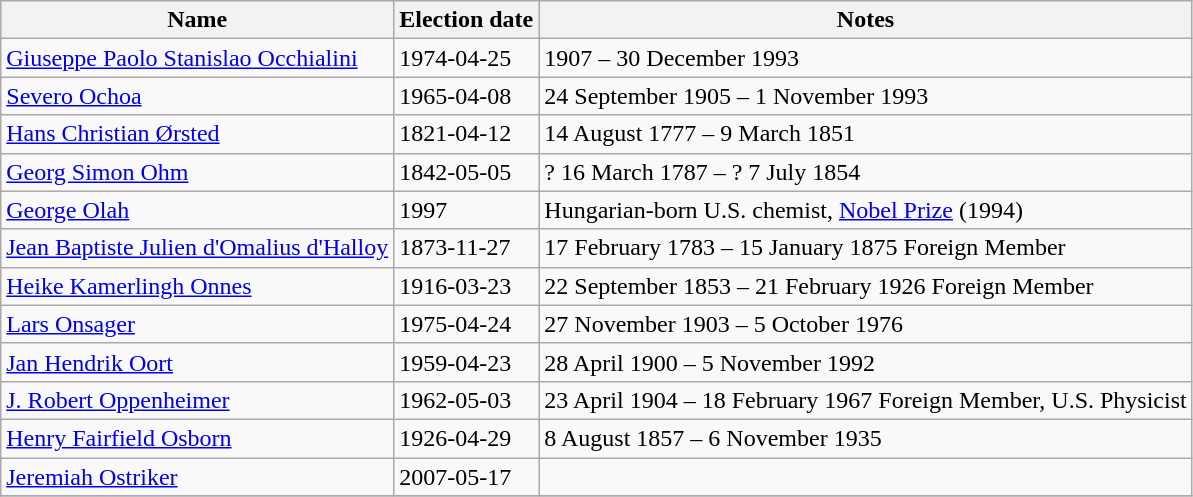<table class="wikitable sortable">
<tr>
<th>Name</th>
<th>Election date</th>
<th class="unsortable">Notes</th>
</tr>
<tr>
<td><a href='#'>Giuseppe Paolo Stanislao Occhialini</a></td>
<td>1974-04-25</td>
<td>1907 – 30 December 1993</td>
</tr>
<tr>
<td><a href='#'>Severo Ochoa</a></td>
<td>1965-04-08</td>
<td>24 September 1905 – 1 November 1993</td>
</tr>
<tr>
<td><a href='#'>Hans Christian Ørsted</a></td>
<td>1821-04-12</td>
<td>14 August 1777 – 9 March 1851</td>
</tr>
<tr>
<td><a href='#'>Georg Simon Ohm</a></td>
<td>1842-05-05</td>
<td>? 16 March 1787 – ? 7 July 1854</td>
</tr>
<tr>
<td><a href='#'>George Olah</a></td>
<td>1997</td>
<td>Hungarian-born U.S. chemist, <a href='#'>Nobel Prize</a> (1994)</td>
</tr>
<tr>
<td><a href='#'>Jean Baptiste Julien d'Omalius d'Halloy</a></td>
<td>1873-11-27</td>
<td>17 February 1783 – 15 January 1875 Foreign Member</td>
</tr>
<tr>
<td><a href='#'>Heike Kamerlingh Onnes</a></td>
<td>1916-03-23</td>
<td>22 September 1853 – 21 February 1926 Foreign Member</td>
</tr>
<tr>
<td><a href='#'>Lars Onsager</a></td>
<td>1975-04-24</td>
<td>27 November 1903 – 5 October 1976</td>
</tr>
<tr>
<td><a href='#'>Jan Hendrik Oort</a></td>
<td>1959-04-23</td>
<td>28 April 1900 – 5 November 1992</td>
</tr>
<tr>
<td><a href='#'>J. Robert Oppenheimer</a></td>
<td>1962-05-03</td>
<td>23 April 1904 – 18 February 1967 Foreign Member, U.S. Physicist</td>
</tr>
<tr>
<td><a href='#'>Henry Fairfield Osborn</a></td>
<td>1926-04-29</td>
<td>8 August 1857 – 6 November 1935</td>
</tr>
<tr>
<td><a href='#'>Jeremiah Ostriker</a></td>
<td>2007-05-17</td>
<td></td>
</tr>
<tr>
</tr>
</table>
